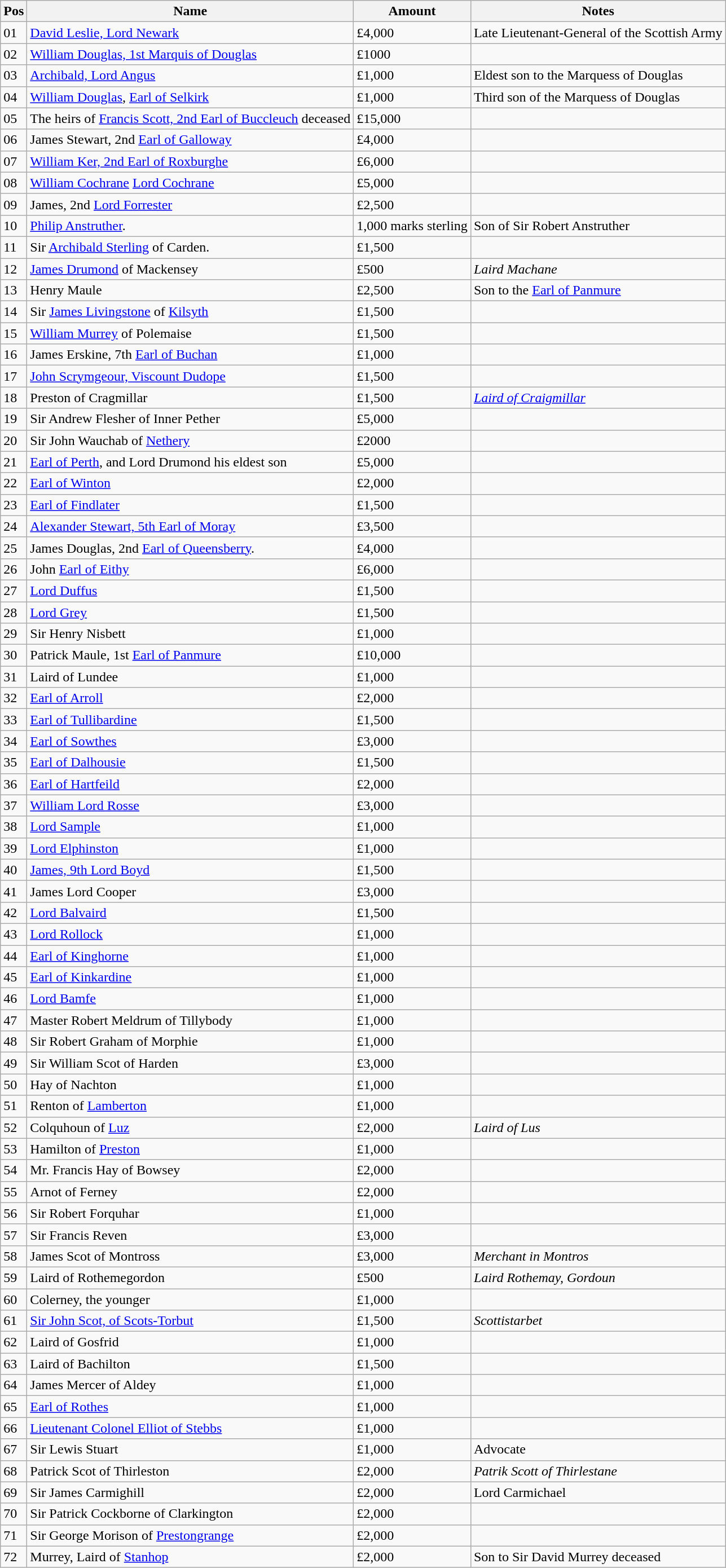<table class="sortable wikitable" align="center">
<tr>
<th>Pos</th>
<th class="unsortable">Name</th>
<th>Amount</th>
<th class="unsortable">Notes</th>
</tr>
<tr>
<td>01</td>
<td><a href='#'>David Leslie, Lord Newark</a></td>
<td>£4,000</td>
<td>Late Lieutenant-General of the Scottish Army</td>
</tr>
<tr>
<td>02</td>
<td><a href='#'>William Douglas, 1st Marquis of Douglas</a></td>
<td>£1000</td>
<td></td>
</tr>
<tr>
<td>03</td>
<td><a href='#'>Archibald, Lord Angus</a></td>
<td>£1,000</td>
<td>Eldest son to the Marquess of Douglas</td>
</tr>
<tr>
<td>04</td>
<td><a href='#'>William Douglas</a>, <a href='#'>Earl of Selkirk</a></td>
<td>£1,000</td>
<td>Third son of the Marquess of Douglas</td>
</tr>
<tr>
<td>05</td>
<td>The heirs of <a href='#'>Francis Scott, 2nd Earl of Buccleuch</a> deceased</td>
<td>£15,000</td>
<td></td>
</tr>
<tr>
<td>06</td>
<td>James Stewart, 2nd <a href='#'>Earl of Galloway</a></td>
<td>£4,000</td>
<td></td>
</tr>
<tr>
<td>07</td>
<td><a href='#'>William Ker, 2nd Earl of Roxburghe</a></td>
<td>£6,000</td>
<td></td>
</tr>
<tr>
<td>08</td>
<td><a href='#'>William Cochrane</a> <a href='#'>Lord Cochrane</a></td>
<td>£5,000</td>
<td></td>
</tr>
<tr>
<td>09</td>
<td>James, 2nd <a href='#'>Lord Forrester</a></td>
<td>£2,500</td>
<td></td>
</tr>
<tr>
<td>10</td>
<td><a href='#'>Philip Anstruther</a>.</td>
<td>1,000 marks sterling</td>
<td>Son of Sir Robert Anstruther</td>
</tr>
<tr>
<td>11</td>
<td>Sir <a href='#'>Archibald Sterling</a> of Carden.</td>
<td>£1,500</td>
<td></td>
</tr>
<tr>
<td>12</td>
<td><a href='#'>James Drumond</a> of Mackensey</td>
<td>£500</td>
<td><em>Laird Machane</em></td>
</tr>
<tr>
<td>13</td>
<td>Henry Maule</td>
<td>£2,500</td>
<td>Son to the <a href='#'>Earl of Panmure</a></td>
</tr>
<tr>
<td>14</td>
<td>Sir <a href='#'>James Livingstone</a> of <a href='#'>Kilsyth</a></td>
<td>£1,500</td>
<td></td>
</tr>
<tr>
<td>15</td>
<td><a href='#'>William Murrey</a> of Polemaise</td>
<td>£1,500</td>
<td></td>
</tr>
<tr>
<td>16</td>
<td>James Erskine, 7th <a href='#'>Earl of Buchan</a></td>
<td>£1,000</td>
<td></td>
</tr>
<tr>
<td>17</td>
<td><a href='#'>John Scrymgeour, Viscount Dudope</a></td>
<td>£1,500</td>
<td></td>
</tr>
<tr>
<td>18</td>
<td>Preston of Cragmillar</td>
<td>£1,500</td>
<td><em><a href='#'>Laird of Craigmillar</a></em></td>
</tr>
<tr>
<td>19</td>
<td>Sir Andrew Flesher of Inner Pether</td>
<td>£5,000</td>
<td></td>
</tr>
<tr>
<td>20</td>
<td>Sir John Wauchab of <a href='#'>Nethery</a></td>
<td>£2000</td>
<td></td>
</tr>
<tr>
<td>21</td>
<td><a href='#'>Earl of Perth</a>, and Lord Drumond his eldest son</td>
<td>£5,000</td>
<td></td>
</tr>
<tr>
<td>22</td>
<td><a href='#'>Earl of Winton</a></td>
<td>£2,000</td>
<td></td>
</tr>
<tr>
<td>23</td>
<td><a href='#'>Earl of Findlater</a></td>
<td>£1,500</td>
<td></td>
</tr>
<tr>
<td>24</td>
<td><a href='#'>Alexander Stewart, 5th Earl of Moray</a></td>
<td>£3,500</td>
<td></td>
</tr>
<tr>
<td>25</td>
<td>James Douglas, 2nd <a href='#'>Earl of Queensberry</a>.</td>
<td>£4,000</td>
<td></td>
</tr>
<tr>
<td>26</td>
<td>John <a href='#'>Earl of Eithy</a></td>
<td>£6,000</td>
<td></td>
</tr>
<tr>
<td>27</td>
<td><a href='#'>Lord Duffus</a></td>
<td>£1,500</td>
<td></td>
</tr>
<tr>
<td>28</td>
<td><a href='#'>Lord Grey</a></td>
<td>£1,500</td>
<td></td>
</tr>
<tr>
<td>29</td>
<td>Sir Henry Nisbett</td>
<td>£1,000</td>
<td></td>
</tr>
<tr>
<td>30</td>
<td>Patrick Maule, 1st <a href='#'>Earl of Panmure</a></td>
<td>£10,000</td>
<td></td>
</tr>
<tr>
<td>31</td>
<td>Laird of Lundee</td>
<td>£1,000</td>
<td></td>
</tr>
<tr>
<td>32</td>
<td><a href='#'>Earl of Arroll</a></td>
<td>£2,000</td>
<td></td>
</tr>
<tr>
<td>33</td>
<td><a href='#'>Earl of Tullibardine</a></td>
<td>£1,500</td>
<td></td>
</tr>
<tr>
<td>34</td>
<td><a href='#'>Earl of Sowthes</a></td>
<td>£3,000</td>
<td></td>
</tr>
<tr>
<td>35</td>
<td><a href='#'>Earl of Dalhousie</a></td>
<td>£1,500</td>
<td></td>
</tr>
<tr>
<td>36</td>
<td><a href='#'>Earl of Hartfeild</a></td>
<td>£2,000</td>
<td></td>
</tr>
<tr>
<td>37</td>
<td><a href='#'>William Lord Rosse</a></td>
<td>£3,000</td>
<td></td>
</tr>
<tr>
<td>38</td>
<td><a href='#'>Lord Sample</a></td>
<td>£1,000</td>
<td></td>
</tr>
<tr>
<td>39</td>
<td><a href='#'>Lord Elphinston</a></td>
<td>£1,000</td>
<td></td>
</tr>
<tr>
<td>40</td>
<td><a href='#'>James, 9th Lord Boyd</a></td>
<td>£1,500</td>
<td></td>
</tr>
<tr>
<td>41</td>
<td>James Lord Cooper</td>
<td>£3,000</td>
<td></td>
</tr>
<tr>
<td>42</td>
<td><a href='#'>Lord Balvaird</a></td>
<td>£1,500</td>
<td></td>
</tr>
<tr>
<td>43</td>
<td><a href='#'>Lord Rollock</a></td>
<td>£1,000</td>
<td></td>
</tr>
<tr>
<td>44</td>
<td><a href='#'>Earl of Kinghorne</a></td>
<td>£1,000</td>
<td></td>
</tr>
<tr>
<td>45</td>
<td><a href='#'>Earl of Kinkardine</a></td>
<td>£1,000</td>
<td></td>
</tr>
<tr>
<td>46</td>
<td><a href='#'>Lord Bamfe</a></td>
<td>£1,000</td>
<td></td>
</tr>
<tr>
<td>47</td>
<td>Master Robert Meldrum of Tillybody</td>
<td>£1,000</td>
<td></td>
</tr>
<tr>
<td>48</td>
<td>Sir Robert Graham of Morphie</td>
<td>£1,000</td>
<td></td>
</tr>
<tr>
<td>49</td>
<td>Sir William Scot of Harden</td>
<td>£3,000</td>
<td></td>
</tr>
<tr>
<td>50</td>
<td>Hay of Nachton</td>
<td>£1,000</td>
<td></td>
</tr>
<tr>
<td>51</td>
<td>Renton of <a href='#'>Lamberton</a></td>
<td>£1,000</td>
<td></td>
</tr>
<tr>
<td>52</td>
<td>Colquhoun of <a href='#'>Luz</a></td>
<td>£2,000</td>
<td><em>Laird of Lus</em></td>
</tr>
<tr>
<td>53</td>
<td>Hamilton of <a href='#'>Preston</a></td>
<td>£1,000</td>
<td></td>
</tr>
<tr>
<td>54</td>
<td>Mr. Francis Hay of Bowsey</td>
<td>£2,000</td>
<td></td>
</tr>
<tr>
<td>55</td>
<td>Arnot of Ferney</td>
<td>£2,000</td>
<td></td>
</tr>
<tr>
<td>56</td>
<td>Sir Robert Forquhar</td>
<td>£1,000</td>
<td></td>
</tr>
<tr>
<td>57</td>
<td>Sir Francis Reven</td>
<td>£3,000</td>
<td></td>
</tr>
<tr>
<td>58</td>
<td>James Scot of Montross</td>
<td>£3,000</td>
<td><em>Merchant in Montros</em></td>
</tr>
<tr>
<td>59</td>
<td>Laird of Rothemegordon</td>
<td>£500</td>
<td><em>Laird Rothemay, Gordoun</em></td>
</tr>
<tr>
<td>60</td>
<td>Colerney, the younger</td>
<td>£1,000</td>
<td></td>
</tr>
<tr>
<td>61</td>
<td><a href='#'>Sir John Scot, of Scots-Torbut</a></td>
<td>£1,500</td>
<td><em>Scottistarbet</em></td>
</tr>
<tr>
<td>62</td>
<td>Laird of Gosfrid</td>
<td>£1,000</td>
<td></td>
</tr>
<tr>
<td>63</td>
<td>Laird of Bachilton</td>
<td>£1,500</td>
<td></td>
</tr>
<tr>
<td>64</td>
<td>James Mercer of Aldey</td>
<td>£1,000</td>
<td></td>
</tr>
<tr>
<td>65</td>
<td><a href='#'>Earl of Rothes</a></td>
<td>£1,000</td>
<td></td>
</tr>
<tr>
<td>66</td>
<td><a href='#'>Lieutenant Colonel Elliot of Stebbs</a></td>
<td>£1,000</td>
<td></td>
</tr>
<tr>
<td>67</td>
<td>Sir Lewis Stuart</td>
<td>£1,000</td>
<td>Advocate</td>
</tr>
<tr>
<td>68</td>
<td>Patrick Scot of Thirleston</td>
<td>£2,000</td>
<td><em>Patrik Scott of Thirlestane<strong></td>
</tr>
<tr>
<td>69</td>
<td>Sir James Carmighill</td>
<td>£2,000</td>
<td></em>Lord Carmichael<em></td>
</tr>
<tr>
<td>70</td>
<td>Sir Patrick Cockborne of Clarkington</td>
<td>£2,000</td>
<td></td>
</tr>
<tr>
<td>71</td>
<td>Sir George Morison of <a href='#'>Prestongrange</a></td>
<td>£2,000</td>
<td></td>
</tr>
<tr>
<td>72</td>
<td>Murrey, Laird of <a href='#'>Stanhop</a></td>
<td>£2,000</td>
<td>Son to Sir David Murrey deceased</td>
</tr>
</table>
